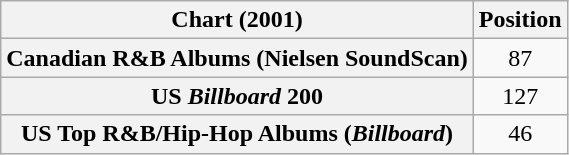<table class="wikitable sortable plainrowheaders" style="text-align:center">
<tr>
<th scope="col">Chart (2001)</th>
<th scope="col">Position</th>
</tr>
<tr>
<th scope="row">Canadian R&B Albums (Nielsen SoundScan)</th>
<td>87</td>
</tr>
<tr>
<th scope="row">US <em>Billboard</em> 200</th>
<td>127</td>
</tr>
<tr>
<th scope="row">US Top R&B/Hip-Hop Albums (<em>Billboard</em>)</th>
<td>46</td>
</tr>
</table>
